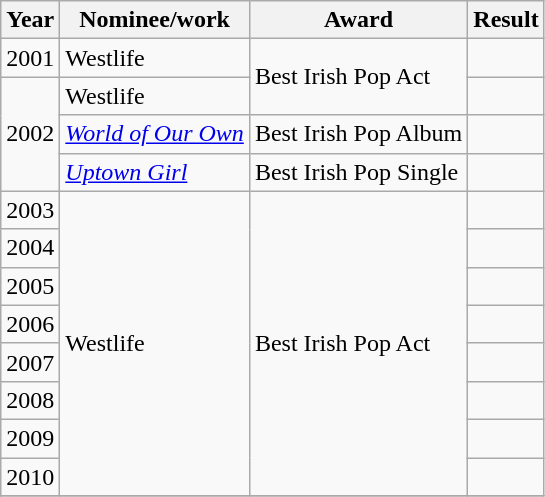<table class="wikitable">
<tr>
<th>Year</th>
<th>Nominee/work</th>
<th>Award</th>
<th>Result</th>
</tr>
<tr>
<td>2001</td>
<td>Westlife</td>
<td rowspan="2">Best Irish Pop Act</td>
<td></td>
</tr>
<tr>
<td rowspan="3">2002</td>
<td>Westlife</td>
<td></td>
</tr>
<tr>
<td><em><a href='#'>World of Our Own</a></em></td>
<td>Best Irish Pop Album</td>
<td></td>
</tr>
<tr>
<td><em><a href='#'>Uptown Girl</a></em></td>
<td>Best Irish Pop Single</td>
<td></td>
</tr>
<tr>
<td>2003</td>
<td rowspan="8">Westlife</td>
<td rowspan="8">Best Irish Pop Act</td>
<td></td>
</tr>
<tr>
<td>2004</td>
<td></td>
</tr>
<tr>
<td>2005</td>
<td></td>
</tr>
<tr>
<td>2006</td>
<td></td>
</tr>
<tr>
<td>2007</td>
<td></td>
</tr>
<tr>
<td>2008</td>
<td></td>
</tr>
<tr>
<td>2009</td>
<td></td>
</tr>
<tr>
<td>2010</td>
<td></td>
</tr>
<tr>
</tr>
</table>
